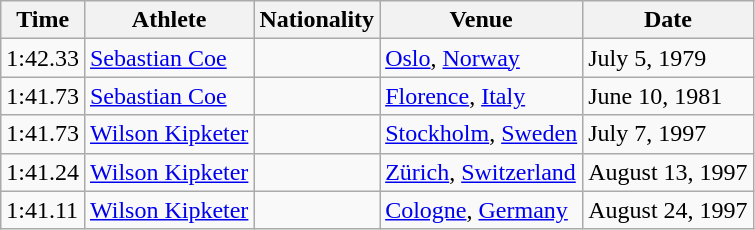<table class="wikitable" border="1">
<tr>
<th>Time</th>
<th>Athlete</th>
<th>Nationality</th>
<th>Venue</th>
<th>Date</th>
</tr>
<tr>
<td>1:42.33</td>
<td><a href='#'>Sebastian Coe</a></td>
<td></td>
<td><a href='#'>Oslo</a>, <a href='#'>Norway</a></td>
<td>July 5, 1979</td>
</tr>
<tr>
<td>1:41.73</td>
<td><a href='#'>Sebastian Coe</a></td>
<td></td>
<td><a href='#'>Florence</a>, <a href='#'>Italy</a></td>
<td>June 10, 1981</td>
</tr>
<tr>
<td>1:41.73</td>
<td><a href='#'>Wilson Kipketer</a></td>
<td></td>
<td><a href='#'>Stockholm</a>, <a href='#'>Sweden</a></td>
<td>July 7, 1997</td>
</tr>
<tr>
<td>1:41.24</td>
<td><a href='#'>Wilson Kipketer</a></td>
<td></td>
<td><a href='#'>Zürich</a>, <a href='#'>Switzerland</a></td>
<td>August 13, 1997</td>
</tr>
<tr>
<td>1:41.11</td>
<td><a href='#'>Wilson Kipketer</a></td>
<td></td>
<td><a href='#'>Cologne</a>, <a href='#'>Germany</a></td>
<td>August 24, 1997</td>
</tr>
</table>
